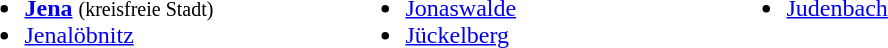<table>
<tr ---->
<td width="250" valign="top"><br><ul><li><strong><a href='#'>Jena</a></strong> <small>(kreisfreie Stadt)</small></li><li><a href='#'>Jenalöbnitz</a></li></ul></td>
<td width="250" valign="top"><br><ul><li><a href='#'>Jonaswalde</a></li><li><a href='#'>Jückelberg</a></li></ul></td>
<td width="250" valign="top"><br><ul><li><a href='#'>Judenbach</a></li></ul></td>
</tr>
</table>
